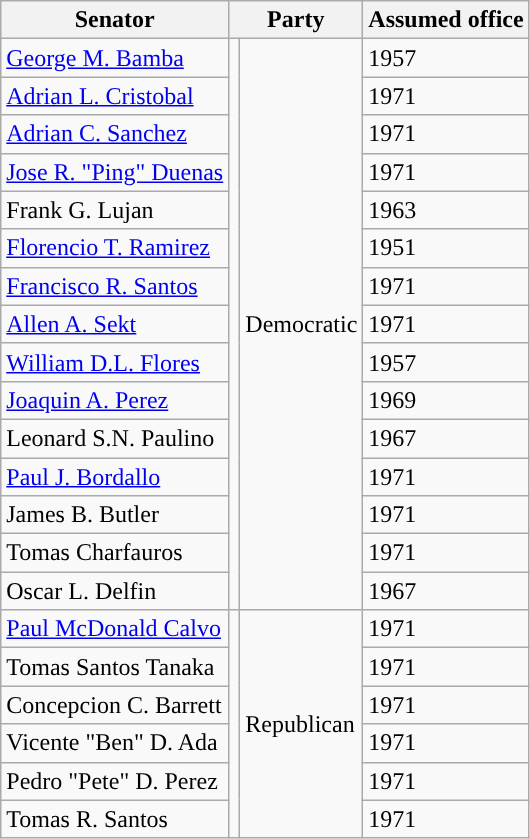<table class="wikitable sortable" id="votingmembers">
<tr style="vertical-align:bottom;">
<th>Senator</th>
<th colspan=2>Party</th>
<th>Assumed office</th>
</tr>
<tr>
<td><a href='#'>George M. Bamba</a></td>
<td rowspan="15" style="background-color:"></td>
<td rowspan="15">Democratic</td>
<td>1957</td>
</tr>
<tr>
<td><a href='#'>Adrian L. Cristobal</a></td>
<td>1971</td>
</tr>
<tr>
<td><a href='#'>Adrian C. Sanchez</a></td>
<td>1971</td>
</tr>
<tr>
<td><a href='#'>Jose R. "Ping" Duenas</a></td>
<td>1971</td>
</tr>
<tr>
<td>Frank G. Lujan</td>
<td>1963</td>
</tr>
<tr>
<td><a href='#'>Florencio T. Ramirez</a></td>
<td>1951</td>
</tr>
<tr>
<td><a href='#'>Francisco R. Santos</a></td>
<td>1971</td>
</tr>
<tr>
<td><a href='#'>Allen A. Sekt</a></td>
<td>1971</td>
</tr>
<tr>
<td><a href='#'>William D.L. Flores</a></td>
<td>1957</td>
</tr>
<tr>
<td><a href='#'>Joaquin A. Perez</a></td>
<td>1969</td>
</tr>
<tr>
<td>Leonard S.N. Paulino</td>
<td>1967</td>
</tr>
<tr>
<td><a href='#'>Paul J. Bordallo</a></td>
<td>1971</td>
</tr>
<tr>
<td>James B. Butler</td>
<td>1971</td>
</tr>
<tr>
<td>Tomas Charfauros</td>
<td>1971</td>
</tr>
<tr>
<td>Oscar L. Delfin</td>
<td>1967</td>
</tr>
<tr>
<td><a href='#'>Paul McDonald Calvo</a></td>
<td rowspan="6" style="background-color:"></td>
<td rowspan="6">Republican</td>
<td>1971</td>
</tr>
<tr>
<td>Tomas Santos Tanaka</td>
<td>1971</td>
</tr>
<tr>
<td>Concepcion C. Barrett</td>
<td>1971</td>
</tr>
<tr>
<td>Vicente "Ben" D. Ada</td>
<td>1971</td>
</tr>
<tr>
<td>Pedro "Pete" D. Perez</td>
<td>1971</td>
</tr>
<tr>
<td>Tomas R. Santos</td>
<td>1971</td>
</tr>
</table>
